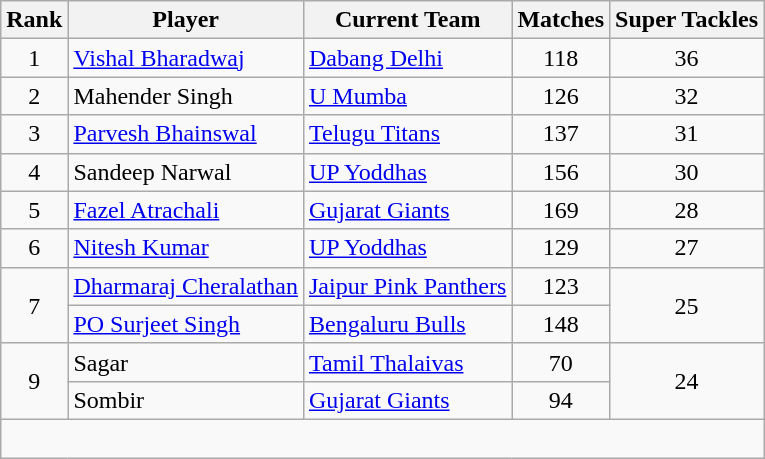<table class="wikitable" style="text-align: center">
<tr>
<th>Rank</th>
<th class="unsortable">Player</th>
<th>Current Team</th>
<th>Matches</th>
<th>Super Tackles</th>
</tr>
<tr>
<td>1</td>
<td style="text-align:left"> <a href='#'>Vishal Bharadwaj</a></td>
<td style="text-align:left"><a href='#'>Dabang Delhi</a></td>
<td>118</td>
<td>36</td>
</tr>
<tr>
<td>2</td>
<td style="text-align:left"> Mahender Singh</td>
<td style="text-align:left"><a href='#'>U Mumba</a></td>
<td>126</td>
<td>32</td>
</tr>
<tr>
<td>3</td>
<td style="text-align:left"> <a href='#'>Parvesh Bhainswal</a></td>
<td style="text-align:left"><a href='#'>Telugu Titans</a></td>
<td>137</td>
<td>31</td>
</tr>
<tr>
<td>4</td>
<td style="text-align:left"> Sandeep Narwal</td>
<td style="text-align:left"><a href='#'>UP Yoddhas</a></td>
<td>156</td>
<td>30</td>
</tr>
<tr>
<td>5</td>
<td style="text-align:left"> <a href='#'>Fazel Atrachali</a></td>
<td style="text-align:left"><a href='#'>Gujarat Giants</a></td>
<td>169</td>
<td>28</td>
</tr>
<tr>
<td>6</td>
<td style="text-align:left"> <a href='#'>Nitesh Kumar</a></td>
<td style="text-align:left"><a href='#'>UP Yoddhas</a></td>
<td>129</td>
<td>27</td>
</tr>
<tr>
<td rowspan=2>7</td>
<td style="text-align:left"> <a href='#'>Dharmaraj Cheralathan</a></td>
<td style="text-align:left"><a href='#'>Jaipur Pink Panthers</a></td>
<td>123</td>
<td rowspan=2>25</td>
</tr>
<tr>
<td style="text-align:left"> <a href='#'>PO Surjeet Singh</a></td>
<td style="text-align:left"><a href='#'>Bengaluru Bulls</a></td>
<td>148</td>
</tr>
<tr>
<td rowspan=2>9</td>
<td style="text-align:left"> Sagar</td>
<td style="text-align:left"><a href='#'>Tamil Thalaivas</a></td>
<td>70</td>
<td rowspan=2>24</td>
</tr>
<tr>
<td style="text-align:left"> Sombir</td>
<td style="text-align:left"><a href='#'>Gujarat Giants</a></td>
<td>94</td>
</tr>
<tr>
<td colspan="5"><br></td>
</tr>
</table>
